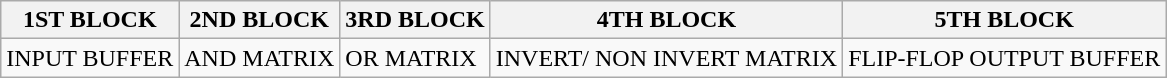<table class="wikitable">
<tr>
<th>1ST BLOCK</th>
<th>2ND BLOCK</th>
<th>3RD BLOCK</th>
<th>4TH BLOCK</th>
<th>5TH BLOCK</th>
</tr>
<tr>
<td>INPUT BUFFER</td>
<td>AND MATRIX</td>
<td>OR MATRIX</td>
<td>INVERT/ NON INVERT MATRIX</td>
<td>FLIP-FLOP OUTPUT BUFFER</td>
</tr>
</table>
